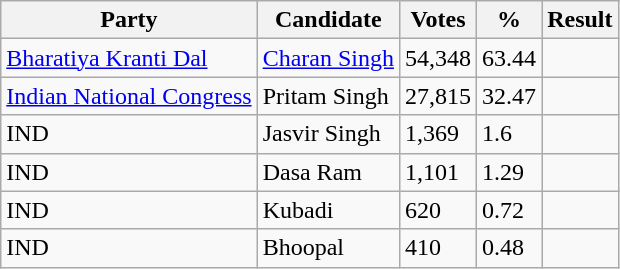<table class="wikitable">
<tr>
<th>Party</th>
<th>Candidate</th>
<th>Votes</th>
<th>%</th>
<th>Result</th>
</tr>
<tr>
<td><a href='#'>Bharatiya Kranti Dal</a></td>
<td><a href='#'>Charan Singh</a></td>
<td>54,348</td>
<td>63.44</td>
<td></td>
</tr>
<tr>
<td><a href='#'>Indian National Congress</a></td>
<td>Pritam Singh</td>
<td>27,815</td>
<td>32.47</td>
<td></td>
</tr>
<tr>
<td>IND</td>
<td>Jasvir Singh</td>
<td>1,369</td>
<td>1.6</td>
<td></td>
</tr>
<tr>
<td>IND</td>
<td>Dasa Ram</td>
<td>1,101</td>
<td>1.29</td>
<td></td>
</tr>
<tr>
<td>IND</td>
<td>Kubadi</td>
<td>620</td>
<td>0.72</td>
<td></td>
</tr>
<tr>
<td>IND</td>
<td>Bhoopal</td>
<td>410</td>
<td>0.48</td>
<td></td>
</tr>
</table>
